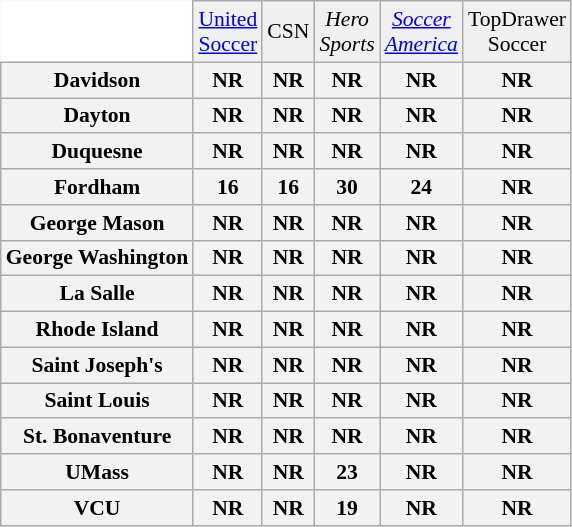<table class="wikitable" style="white-space:nowrap; font-size:90%;">
<tr>
<td style="background:white; border-top-style:hidden; border-left-style:hidden;"></td>
<td align="center" style="background:#f0f0f0;"><a href='#'>United<br>Soccer</a></td>
<td align="center" style="background:#f0f0f0;">CSN</td>
<td align="center" style="background:#f0f0f0;"><em>Hero<br>Sports</em></td>
<td align="center" style="background:#f0f0f0;"><em><a href='#'>Soccer<br>America</a></em></td>
<td align="center" style="background:#f0f0f0;">TopDrawer<br>Soccer</td>
</tr>
<tr style="text-align:center;">
<th style=>Davidson</th>
<th>NR</th>
<th>NR</th>
<th>NR</th>
<th>NR</th>
<th>NR</th>
</tr>
<tr style="text-align:center;">
<th style=>Dayton</th>
<th>NR</th>
<th>NR</th>
<th>NR</th>
<th>NR</th>
<th>NR</th>
</tr>
<tr style="text-align:center;">
<th style=>Duquesne</th>
<th>NR</th>
<th>NR</th>
<th>NR</th>
<th>NR</th>
<th>NR</th>
</tr>
<tr style="text-align:center;">
<th style=>Fordham</th>
<th>16</th>
<th>16</th>
<th>30</th>
<th>24</th>
<th>NR</th>
</tr>
<tr style="text-align:center;">
<th style=>George Mason</th>
<th>NR</th>
<th>NR</th>
<th>NR</th>
<th>NR</th>
<th>NR</th>
</tr>
<tr style="text-align:center;">
<th style=>George Washington</th>
<th>NR</th>
<th>NR</th>
<th>NR</th>
<th>NR</th>
<th>NR</th>
</tr>
<tr style="text-align:center;">
<th style=>La Salle</th>
<th>NR</th>
<th>NR</th>
<th>NR</th>
<th>NR</th>
<th>NR</th>
</tr>
<tr style="text-align:center;">
<th style=>Rhode Island</th>
<th>NR</th>
<th>NR</th>
<th>NR</th>
<th>NR</th>
<th>NR</th>
</tr>
<tr style="text-align:center;">
<th style=>Saint Joseph's</th>
<th>NR</th>
<th>NR</th>
<th>NR</th>
<th>NR</th>
<th>NR</th>
</tr>
<tr style="text-align:center;">
<th style=>Saint Louis</th>
<th>NR</th>
<th>NR</th>
<th>NR</th>
<th>NR</th>
<th>NR</th>
</tr>
<tr style="text-align:center;">
<th style=>St. Bonaventure</th>
<th>NR</th>
<th>NR</th>
<th>NR</th>
<th>NR</th>
<th>NR</th>
</tr>
<tr style="text-align:center;">
<th style=>UMass</th>
<th>NR</th>
<th>NR</th>
<th>23</th>
<th>NR</th>
<th>NR</th>
</tr>
<tr style="text-align:center;">
<th style=>VCU</th>
<th>NR</th>
<th>NR</th>
<th>19</th>
<th>NR</th>
<th>NR</th>
</tr>
</table>
